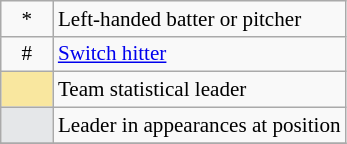<table class="wikitable" border="1" style="font-size:88%;">
<tr>
<td align=center>*</td>
<td>Left-handed batter or pitcher</td>
</tr>
<tr>
<td align=center>#</td>
<td><a href='#'>Switch hitter</a></td>
</tr>
<tr>
<td style="background: #f9e79f; border:1px solid #aaa; width:2em;"></td>
<td>Team statistical leader</td>
</tr>
<tr>
<td style="background: #e5e7e9; border:1px solid #aaa; width:2em;"></td>
<td>Leader in appearances at position</td>
</tr>
<tr>
</tr>
</table>
